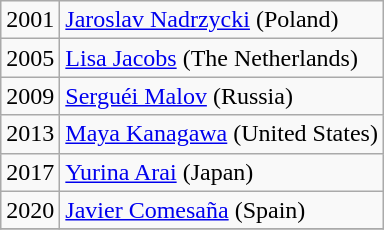<table class="wikitable">
<tr>
<td>2001</td>
<td><a href='#'>Jaroslav Nadrzycki</a> (Poland)</td>
</tr>
<tr>
<td>2005</td>
<td><a href='#'>Lisa Jacobs</a> (The Netherlands)</td>
</tr>
<tr>
<td>2009</td>
<td><a href='#'>Serguéi Malov</a> (Russia)</td>
</tr>
<tr>
<td>2013</td>
<td><a href='#'>Maya Kanagawa</a> (United States)</td>
</tr>
<tr>
<td>2017</td>
<td><a href='#'>Yurina Arai</a> (Japan)</td>
</tr>
<tr>
<td>2020</td>
<td><a href='#'>Javier Comesaña</a> (Spain)</td>
</tr>
<tr>
</tr>
</table>
